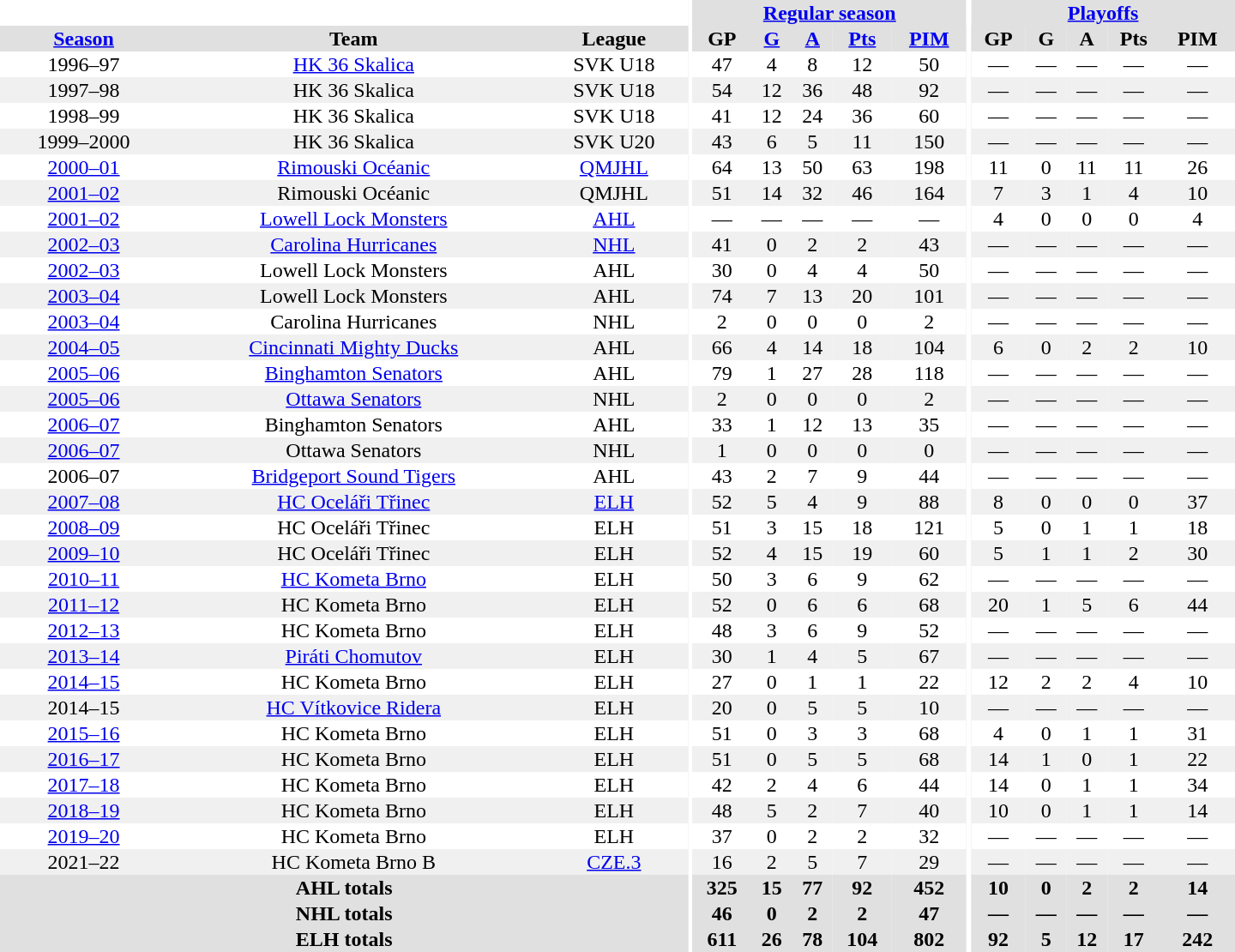<table border="0" cellpadding="1" cellspacing="0" style="text-align:center; width:60em">
<tr bgcolor="#e0e0e0">
<th colspan="3" bgcolor="#ffffff"></th>
<th rowspan="99" bgcolor="#ffffff"></th>
<th colspan="5"><a href='#'>Regular season</a></th>
<th rowspan="99" bgcolor="#ffffff"></th>
<th colspan="5"><a href='#'>Playoffs</a></th>
</tr>
<tr bgcolor="#e0e0e0">
<th><a href='#'>Season</a></th>
<th>Team</th>
<th>League</th>
<th>GP</th>
<th><a href='#'>G</a></th>
<th><a href='#'>A</a></th>
<th><a href='#'>Pts</a></th>
<th><a href='#'>PIM</a></th>
<th>GP</th>
<th>G</th>
<th>A</th>
<th>Pts</th>
<th>PIM</th>
</tr>
<tr>
<td>1996–97</td>
<td><a href='#'>HK 36 Skalica</a></td>
<td>SVK U18</td>
<td>47</td>
<td>4</td>
<td>8</td>
<td>12</td>
<td>50</td>
<td>—</td>
<td>—</td>
<td>—</td>
<td>—</td>
<td>—</td>
</tr>
<tr style="background:#f0f0f0;">
<td>1997–98</td>
<td>HK 36 Skalica</td>
<td>SVK U18</td>
<td>54</td>
<td>12</td>
<td>36</td>
<td>48</td>
<td>92</td>
<td>—</td>
<td>—</td>
<td>—</td>
<td>—</td>
<td>—</td>
</tr>
<tr>
<td>1998–99</td>
<td>HK 36 Skalica</td>
<td>SVK U18</td>
<td>41</td>
<td>12</td>
<td>24</td>
<td>36</td>
<td>60</td>
<td>—</td>
<td>—</td>
<td>—</td>
<td>—</td>
<td>—</td>
</tr>
<tr style="background:#f0f0f0;">
<td>1999–2000</td>
<td>HK 36 Skalica</td>
<td>SVK U20</td>
<td>43</td>
<td>6</td>
<td>5</td>
<td>11</td>
<td>150</td>
<td>—</td>
<td>—</td>
<td>—</td>
<td>—</td>
<td>—</td>
</tr>
<tr>
<td><a href='#'>2000–01</a></td>
<td><a href='#'>Rimouski Océanic</a></td>
<td><a href='#'>QMJHL</a></td>
<td>64</td>
<td>13</td>
<td>50</td>
<td>63</td>
<td>198</td>
<td>11</td>
<td>0</td>
<td>11</td>
<td>11</td>
<td>26</td>
</tr>
<tr style="background:#f0f0f0;">
<td><a href='#'>2001–02</a></td>
<td>Rimouski Océanic</td>
<td>QMJHL</td>
<td>51</td>
<td>14</td>
<td>32</td>
<td>46</td>
<td>164</td>
<td>7</td>
<td>3</td>
<td>1</td>
<td>4</td>
<td>10</td>
</tr>
<tr>
<td><a href='#'>2001–02</a></td>
<td><a href='#'>Lowell Lock Monsters</a></td>
<td><a href='#'>AHL</a></td>
<td>—</td>
<td>—</td>
<td>—</td>
<td>—</td>
<td>—</td>
<td>4</td>
<td>0</td>
<td>0</td>
<td>0</td>
<td>4</td>
</tr>
<tr style="background:#f0f0f0;">
<td><a href='#'>2002–03</a></td>
<td><a href='#'>Carolina Hurricanes</a></td>
<td><a href='#'>NHL</a></td>
<td>41</td>
<td>0</td>
<td>2</td>
<td>2</td>
<td>43</td>
<td>—</td>
<td>—</td>
<td>—</td>
<td>—</td>
<td>—</td>
</tr>
<tr>
<td><a href='#'>2002–03</a></td>
<td>Lowell Lock Monsters</td>
<td>AHL</td>
<td>30</td>
<td>0</td>
<td>4</td>
<td>4</td>
<td>50</td>
<td>—</td>
<td>—</td>
<td>—</td>
<td>—</td>
<td>—</td>
</tr>
<tr style="background:#f0f0f0;">
<td><a href='#'>2003–04</a></td>
<td>Lowell Lock Monsters</td>
<td>AHL</td>
<td>74</td>
<td>7</td>
<td>13</td>
<td>20</td>
<td>101</td>
<td>—</td>
<td>—</td>
<td>—</td>
<td>—</td>
<td>—</td>
</tr>
<tr>
<td><a href='#'>2003–04</a></td>
<td>Carolina Hurricanes</td>
<td>NHL</td>
<td>2</td>
<td>0</td>
<td>0</td>
<td>0</td>
<td>2</td>
<td>—</td>
<td>—</td>
<td>—</td>
<td>—</td>
<td>—</td>
</tr>
<tr style="background:#f0f0f0;">
<td><a href='#'>2004–05</a></td>
<td><a href='#'>Cincinnati Mighty Ducks</a></td>
<td>AHL</td>
<td>66</td>
<td>4</td>
<td>14</td>
<td>18</td>
<td>104</td>
<td>6</td>
<td>0</td>
<td>2</td>
<td>2</td>
<td>10</td>
</tr>
<tr>
<td><a href='#'>2005–06</a></td>
<td><a href='#'>Binghamton Senators</a></td>
<td>AHL</td>
<td>79</td>
<td>1</td>
<td>27</td>
<td>28</td>
<td>118</td>
<td>—</td>
<td>—</td>
<td>—</td>
<td>—</td>
<td>—</td>
</tr>
<tr style="background:#f0f0f0;">
<td><a href='#'>2005–06</a></td>
<td><a href='#'>Ottawa Senators</a></td>
<td>NHL</td>
<td>2</td>
<td>0</td>
<td>0</td>
<td>0</td>
<td>2</td>
<td>—</td>
<td>—</td>
<td>—</td>
<td>—</td>
<td>—</td>
</tr>
<tr>
<td><a href='#'>2006–07</a></td>
<td>Binghamton Senators</td>
<td>AHL</td>
<td>33</td>
<td>1</td>
<td>12</td>
<td>13</td>
<td>35</td>
<td>—</td>
<td>—</td>
<td>—</td>
<td>—</td>
<td>—</td>
</tr>
<tr style="background:#f0f0f0;">
<td><a href='#'>2006–07</a></td>
<td>Ottawa Senators</td>
<td>NHL</td>
<td>1</td>
<td>0</td>
<td>0</td>
<td>0</td>
<td>0</td>
<td>—</td>
<td>—</td>
<td>—</td>
<td>—</td>
<td>—</td>
</tr>
<tr>
<td>2006–07</td>
<td><a href='#'>Bridgeport Sound Tigers</a></td>
<td>AHL</td>
<td>43</td>
<td>2</td>
<td>7</td>
<td>9</td>
<td>44</td>
<td>—</td>
<td>—</td>
<td>—</td>
<td>—</td>
<td>—</td>
</tr>
<tr style="background:#f0f0f0;">
<td><a href='#'>2007–08</a></td>
<td><a href='#'>HC Oceláři Třinec</a></td>
<td><a href='#'>ELH</a></td>
<td>52</td>
<td>5</td>
<td>4</td>
<td>9</td>
<td>88</td>
<td>8</td>
<td>0</td>
<td>0</td>
<td>0</td>
<td>37</td>
</tr>
<tr>
<td><a href='#'>2008–09</a></td>
<td>HC Oceláři Třinec</td>
<td>ELH</td>
<td>51</td>
<td>3</td>
<td>15</td>
<td>18</td>
<td>121</td>
<td>5</td>
<td>0</td>
<td>1</td>
<td>1</td>
<td>18</td>
</tr>
<tr style="background:#f0f0f0;">
<td><a href='#'>2009–10</a></td>
<td>HC Oceláři Třinec</td>
<td>ELH</td>
<td>52</td>
<td>4</td>
<td>15</td>
<td>19</td>
<td>60</td>
<td>5</td>
<td>1</td>
<td>1</td>
<td>2</td>
<td>30</td>
</tr>
<tr>
<td><a href='#'>2010–11</a></td>
<td><a href='#'>HC Kometa Brno</a></td>
<td>ELH</td>
<td>50</td>
<td>3</td>
<td>6</td>
<td>9</td>
<td>62</td>
<td>—</td>
<td>—</td>
<td>—</td>
<td>—</td>
<td>—</td>
</tr>
<tr style="background:#f0f0f0;">
<td><a href='#'>2011–12</a></td>
<td>HC Kometa Brno</td>
<td>ELH</td>
<td>52</td>
<td>0</td>
<td>6</td>
<td>6</td>
<td>68</td>
<td>20</td>
<td>1</td>
<td>5</td>
<td>6</td>
<td>44</td>
</tr>
<tr>
<td><a href='#'>2012–13</a></td>
<td>HC Kometa Brno</td>
<td>ELH</td>
<td>48</td>
<td>3</td>
<td>6</td>
<td>9</td>
<td>52</td>
<td>—</td>
<td>—</td>
<td>—</td>
<td>—</td>
<td>—</td>
</tr>
<tr style="background:#f0f0f0;">
<td><a href='#'>2013–14</a></td>
<td><a href='#'>Piráti Chomutov</a></td>
<td>ELH</td>
<td>30</td>
<td>1</td>
<td>4</td>
<td>5</td>
<td>67</td>
<td>—</td>
<td>—</td>
<td>—</td>
<td>—</td>
<td>—</td>
</tr>
<tr>
<td><a href='#'>2014–15</a></td>
<td>HC Kometa Brno</td>
<td>ELH</td>
<td>27</td>
<td>0</td>
<td>1</td>
<td>1</td>
<td>22</td>
<td>12</td>
<td>2</td>
<td>2</td>
<td>4</td>
<td>10</td>
</tr>
<tr style="background:#f0f0f0;">
<td>2014–15</td>
<td><a href='#'>HC Vítkovice Ridera</a></td>
<td>ELH</td>
<td>20</td>
<td>0</td>
<td>5</td>
<td>5</td>
<td>10</td>
<td>—</td>
<td>—</td>
<td>—</td>
<td>—</td>
<td>—</td>
</tr>
<tr>
<td><a href='#'>2015–16</a></td>
<td>HC Kometa Brno</td>
<td>ELH</td>
<td>51</td>
<td>0</td>
<td>3</td>
<td>3</td>
<td>68</td>
<td>4</td>
<td>0</td>
<td>1</td>
<td>1</td>
<td>31</td>
</tr>
<tr style="background:#f0f0f0;">
<td><a href='#'>2016–17</a></td>
<td>HC Kometa Brno</td>
<td>ELH</td>
<td>51</td>
<td>0</td>
<td>5</td>
<td>5</td>
<td>68</td>
<td>14</td>
<td>1</td>
<td>0</td>
<td>1</td>
<td>22</td>
</tr>
<tr>
<td><a href='#'>2017–18</a></td>
<td>HC Kometa Brno</td>
<td>ELH</td>
<td>42</td>
<td>2</td>
<td>4</td>
<td>6</td>
<td>44</td>
<td>14</td>
<td>0</td>
<td>1</td>
<td>1</td>
<td>34</td>
</tr>
<tr style="background:#f0f0f0;">
<td><a href='#'>2018–19</a></td>
<td>HC Kometa Brno</td>
<td>ELH</td>
<td>48</td>
<td>5</td>
<td>2</td>
<td>7</td>
<td>40</td>
<td>10</td>
<td>0</td>
<td>1</td>
<td>1</td>
<td>14</td>
</tr>
<tr>
<td><a href='#'>2019–20</a></td>
<td>HC Kometa Brno</td>
<td>ELH</td>
<td>37</td>
<td>0</td>
<td>2</td>
<td>2</td>
<td>32</td>
<td>—</td>
<td>—</td>
<td>—</td>
<td>—</td>
<td>—</td>
</tr>
<tr style="background:#f0f0f0;">
<td>2021–22</td>
<td>HC Kometa Brno B</td>
<td><a href='#'>CZE.3</a></td>
<td>16</td>
<td>2</td>
<td>5</td>
<td>7</td>
<td>29</td>
<td>—</td>
<td>—</td>
<td>—</td>
<td>—</td>
<td>—</td>
</tr>
<tr style="background:#e0e0e0;">
<th colspan="3">AHL totals</th>
<th>325</th>
<th>15</th>
<th>77</th>
<th>92</th>
<th>452</th>
<th>10</th>
<th>0</th>
<th>2</th>
<th>2</th>
<th>14</th>
</tr>
<tr style="background:#e0e0e0;">
<th colspan="3">NHL totals</th>
<th>46</th>
<th>0</th>
<th>2</th>
<th>2</th>
<th>47</th>
<th>—</th>
<th>—</th>
<th>—</th>
<th>—</th>
<th>—</th>
</tr>
<tr style="background:#e0e0e0;">
<th colspan="3">ELH totals</th>
<th>611</th>
<th>26</th>
<th>78</th>
<th>104</th>
<th>802</th>
<th>92</th>
<th>5</th>
<th>12</th>
<th>17</th>
<th>242</th>
</tr>
</table>
